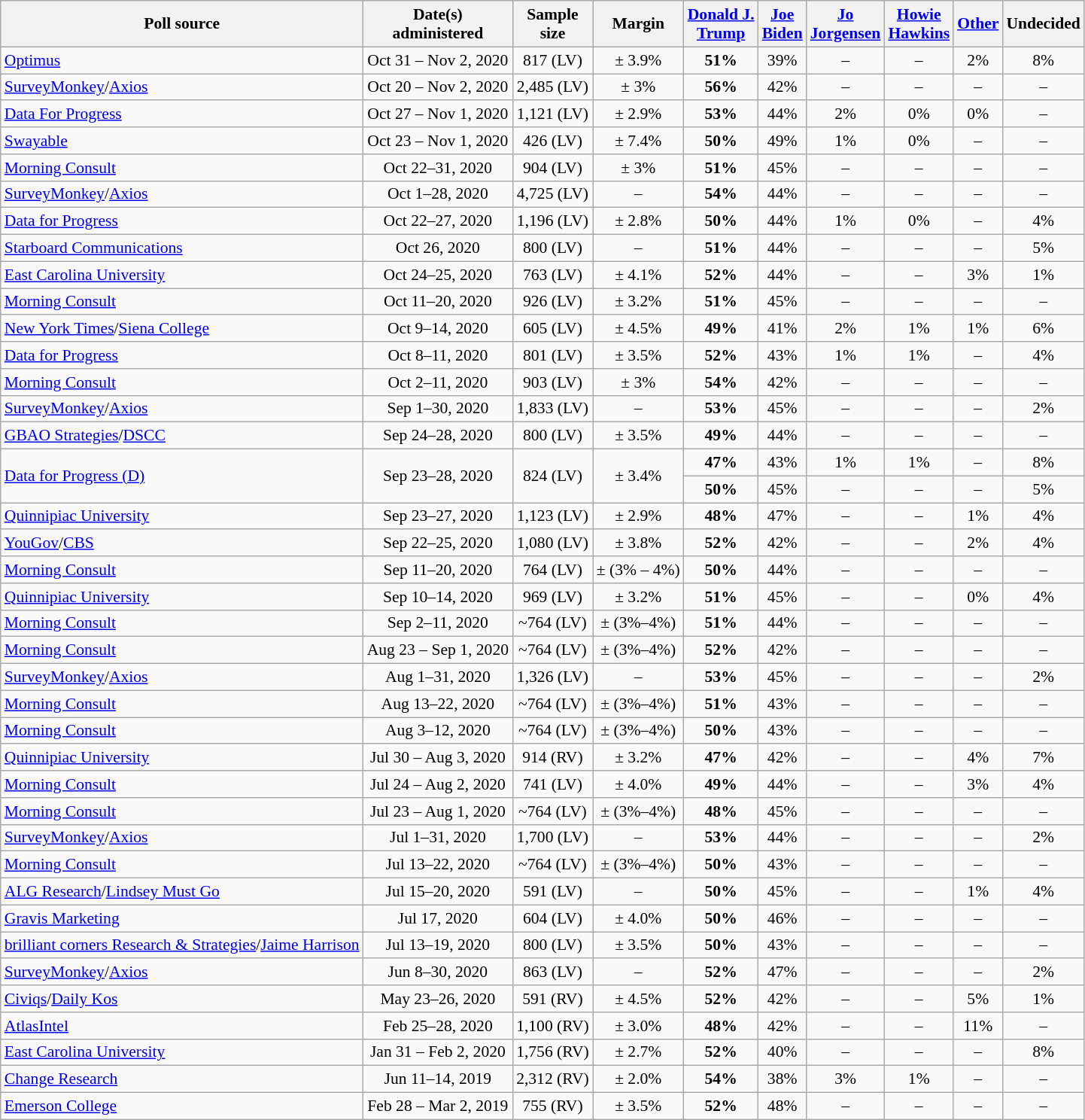<table class="wikitable sortable" style="text-align:center;font-size:90%;line-height:17px">
<tr>
<th>Poll source</th>
<th>Date(s)<br>administered</th>
<th>Sample<br>size</th>
<th>Margin<br></th>
<th class="unsortable"><a href='#'>Donald J.<br>Trump</a><br><small></small></th>
<th class="unsortable"><a href='#'>Joe<br>Biden</a><br><small></small></th>
<th class="unsortable"><a href='#'>Jo<br>Jorgensen</a><br><small></small></th>
<th class="unsortable"><a href='#'>Howie<br>Hawkins</a><br><small></small></th>
<th class="unsortable"><a href='#'>Other</a></th>
<th class="unsortable">Undecided</th>
</tr>
<tr>
<td style="text-align:left;"><a href='#'>Optimus</a></td>
<td>Oct 31 – Nov 2, 2020</td>
<td>817 (LV)</td>
<td>± 3.9%</td>
<td><strong>51%</strong></td>
<td>39%</td>
<td>–</td>
<td>–</td>
<td>2%</td>
<td>8%</td>
</tr>
<tr>
<td style="text-align:left;"><a href='#'>SurveyMonkey</a>/<a href='#'>Axios</a></td>
<td>Oct 20 – Nov 2, 2020</td>
<td>2,485 (LV)</td>
<td>± 3%</td>
<td><strong>56%</strong></td>
<td>42%</td>
<td>–</td>
<td>–</td>
<td>–</td>
<td>–</td>
</tr>
<tr>
<td style="text-align:left;"><a href='#'>Data For Progress</a></td>
<td>Oct 27 – Nov 1, 2020</td>
<td>1,121 (LV)</td>
<td>± 2.9%</td>
<td><strong>53%</strong></td>
<td>44%</td>
<td>2%</td>
<td>0%</td>
<td>0%</td>
<td>–</td>
</tr>
<tr>
<td style="text-align:left;"><a href='#'>Swayable</a></td>
<td>Oct 23 – Nov 1, 2020</td>
<td>426 (LV)</td>
<td>± 7.4%</td>
<td><strong>50%</strong></td>
<td>49%</td>
<td>1%</td>
<td>0%</td>
<td>–</td>
<td>–</td>
</tr>
<tr>
<td style="text-align:left;"><a href='#'>Morning Consult</a></td>
<td>Oct 22–31, 2020</td>
<td>904 (LV)</td>
<td>± 3%</td>
<td><strong>51%</strong></td>
<td>45%</td>
<td>–</td>
<td>–</td>
<td>–</td>
<td>–</td>
</tr>
<tr>
<td style="text-align:left;"><a href='#'>SurveyMonkey</a>/<a href='#'>Axios</a></td>
<td>Oct 1–28, 2020</td>
<td>4,725 (LV)</td>
<td>–</td>
<td><strong>54%</strong></td>
<td>44%</td>
<td>–</td>
<td>–</td>
<td>–</td>
<td>–</td>
</tr>
<tr>
<td style="text-align:left;"><a href='#'>Data for Progress</a></td>
<td>Oct 22–27, 2020</td>
<td>1,196 (LV)</td>
<td>± 2.8%</td>
<td><strong>50%</strong></td>
<td>44%</td>
<td>1%</td>
<td>0%</td>
<td>–</td>
<td>4%</td>
</tr>
<tr>
<td style="text-align:left;"><a href='#'>Starboard Communications</a></td>
<td>Oct 26, 2020</td>
<td>800 (LV)</td>
<td>–</td>
<td><strong>51%</strong></td>
<td>44%</td>
<td>–</td>
<td>–</td>
<td>–</td>
<td>5%</td>
</tr>
<tr>
<td style="text-align:left;"><a href='#'>East Carolina University</a></td>
<td>Oct 24–25, 2020</td>
<td>763 (LV)</td>
<td>± 4.1%</td>
<td><strong>52%</strong></td>
<td>44%</td>
<td>–</td>
<td>–</td>
<td>3%</td>
<td>1%</td>
</tr>
<tr>
<td style="text-align:left;"><a href='#'>Morning Consult</a></td>
<td>Oct 11–20, 2020</td>
<td>926 (LV)</td>
<td>± 3.2%</td>
<td><strong>51%</strong></td>
<td>45%</td>
<td>–</td>
<td>–</td>
<td>–</td>
<td>–</td>
</tr>
<tr>
<td style="text-align:left;"><a href='#'>New York Times</a>/<a href='#'>Siena College</a></td>
<td>Oct 9–14, 2020</td>
<td>605 (LV)</td>
<td>± 4.5%</td>
<td><strong>49%</strong></td>
<td>41%</td>
<td>2%</td>
<td>1%</td>
<td>1%</td>
<td>6%</td>
</tr>
<tr>
<td style="text-align:left;"><a href='#'>Data for Progress</a></td>
<td>Oct 8–11, 2020</td>
<td>801 (LV)</td>
<td>± 3.5%</td>
<td><strong>52%</strong></td>
<td>43%</td>
<td>1%</td>
<td>1%</td>
<td>–</td>
<td>4%</td>
</tr>
<tr>
<td style="text-align:left;"><a href='#'>Morning Consult</a></td>
<td>Oct 2–11, 2020</td>
<td>903 (LV)</td>
<td>± 3%</td>
<td><strong>54%</strong></td>
<td>42%</td>
<td>–</td>
<td>–</td>
<td>–</td>
<td>–</td>
</tr>
<tr>
<td style="text-align:left;"><a href='#'>SurveyMonkey</a>/<a href='#'>Axios</a></td>
<td>Sep 1–30, 2020</td>
<td>1,833 (LV)</td>
<td>–</td>
<td><strong>53%</strong></td>
<td>45%</td>
<td>–</td>
<td>–</td>
<td>–</td>
<td>2%</td>
</tr>
<tr>
<td style="text-align:left;"><a href='#'>GBAO Strategies</a>/<a href='#'>DSCC</a></td>
<td>Sep 24–28, 2020</td>
<td>800 (LV)</td>
<td>± 3.5%</td>
<td><strong>49%</strong></td>
<td>44%</td>
<td>–</td>
<td>–</td>
<td>–</td>
<td>–</td>
</tr>
<tr>
<td rowspan=2 style="text-align:left;"><a href='#'>Data for Progress (D)</a></td>
<td rowspan=2>Sep 23–28, 2020</td>
<td rowspan=2>824 (LV)</td>
<td rowspan=2>± 3.4%</td>
<td><strong>47%</strong></td>
<td>43%</td>
<td>1%</td>
<td>1%</td>
<td>–</td>
<td>8%</td>
</tr>
<tr>
<td><strong>50%</strong></td>
<td>45%</td>
<td>–</td>
<td>–</td>
<td>–</td>
<td>5%</td>
</tr>
<tr>
<td style="text-align:left;"><a href='#'>Quinnipiac University</a></td>
<td>Sep 23–27, 2020</td>
<td>1,123 (LV)</td>
<td>± 2.9%</td>
<td><strong>48%</strong></td>
<td>47%</td>
<td>–</td>
<td>–</td>
<td>1%</td>
<td>4%</td>
</tr>
<tr>
<td style="text-align:left;"><a href='#'>YouGov</a>/<a href='#'>CBS</a></td>
<td>Sep 22–25, 2020</td>
<td>1,080 (LV)</td>
<td>± 3.8%</td>
<td><strong>52%</strong></td>
<td>42%</td>
<td>–</td>
<td>–</td>
<td>2%</td>
<td>4%</td>
</tr>
<tr>
<td style="text-align:left;"><a href='#'>Morning Consult</a></td>
<td>Sep 11–20, 2020</td>
<td>764 (LV)</td>
<td>± (3% – 4%)</td>
<td><strong>50%</strong></td>
<td>44%</td>
<td>–</td>
<td>–</td>
<td>–</td>
<td>–</td>
</tr>
<tr>
<td style="text-align:left;"><a href='#'>Quinnipiac University</a></td>
<td>Sep 10–14, 2020</td>
<td>969 (LV)</td>
<td>± 3.2%</td>
<td><strong>51%</strong></td>
<td>45%</td>
<td>–</td>
<td>–</td>
<td>0%</td>
<td>4%</td>
</tr>
<tr>
<td style="text-align:left;"><a href='#'>Morning Consult</a></td>
<td>Sep 2–11, 2020</td>
<td>~764 (LV)</td>
<td>± (3%–4%)</td>
<td><strong>51%</strong></td>
<td>44%</td>
<td>–</td>
<td>–</td>
<td>–</td>
<td>–</td>
</tr>
<tr>
<td style="text-align:left;"><a href='#'>Morning Consult</a></td>
<td>Aug 23 – Sep 1, 2020</td>
<td>~764 (LV)</td>
<td>± (3%–4%)</td>
<td><strong>52%</strong></td>
<td>42%</td>
<td>–</td>
<td>–</td>
<td>–</td>
<td>–</td>
</tr>
<tr>
<td style="text-align:left;"><a href='#'>SurveyMonkey</a>/<a href='#'>Axios</a></td>
<td>Aug 1–31, 2020</td>
<td>1,326 (LV)</td>
<td>–</td>
<td><strong>53%</strong></td>
<td>45%</td>
<td>–</td>
<td>–</td>
<td>–</td>
<td>2%</td>
</tr>
<tr>
<td style="text-align:left;"><a href='#'>Morning Consult</a></td>
<td>Aug 13–22, 2020</td>
<td>~764 (LV)</td>
<td>± (3%–4%)</td>
<td><strong>51%</strong></td>
<td>43%</td>
<td>–</td>
<td>–</td>
<td>–</td>
<td>–</td>
</tr>
<tr>
<td style="text-align:left;"><a href='#'>Morning Consult</a></td>
<td>Aug 3–12, 2020</td>
<td>~764 (LV)</td>
<td>± (3%–4%)</td>
<td><strong>50%</strong></td>
<td>43%</td>
<td>–</td>
<td>–</td>
<td>–</td>
<td>–</td>
</tr>
<tr>
<td style="text-align:left;"><a href='#'>Quinnipiac University</a></td>
<td>Jul 30 – Aug 3, 2020</td>
<td>914 (RV)</td>
<td>± 3.2%</td>
<td><strong>47%</strong></td>
<td>42%</td>
<td>–</td>
<td>–</td>
<td>4%</td>
<td>7%</td>
</tr>
<tr>
<td style="text-align:left;"><a href='#'>Morning Consult</a></td>
<td>Jul 24 – Aug 2, 2020</td>
<td>741 (LV)</td>
<td>± 4.0%</td>
<td><strong>49%</strong></td>
<td>44%</td>
<td>–</td>
<td>–</td>
<td>3%</td>
<td>4%</td>
</tr>
<tr>
<td style="text-align:left;"><a href='#'>Morning Consult</a></td>
<td>Jul 23 – Aug 1, 2020</td>
<td>~764 (LV)</td>
<td>± (3%–4%)</td>
<td><strong>48%</strong></td>
<td>45%</td>
<td>–</td>
<td>–</td>
<td>–</td>
<td>–</td>
</tr>
<tr>
<td style="text-align:left;"><a href='#'>SurveyMonkey</a>/<a href='#'>Axios</a></td>
<td>Jul 1–31, 2020</td>
<td>1,700 (LV)</td>
<td>–</td>
<td><strong>53%</strong></td>
<td>44%</td>
<td>–</td>
<td>–</td>
<td>–</td>
<td>2%</td>
</tr>
<tr>
<td style="text-align:left;"><a href='#'>Morning Consult</a></td>
<td>Jul 13–22, 2020</td>
<td>~764 (LV)</td>
<td>± (3%–4%)</td>
<td><strong>50%</strong></td>
<td>43%</td>
<td>–</td>
<td>–</td>
<td>–</td>
<td>–</td>
</tr>
<tr>
<td style="text-align:left;"><a href='#'>ALG Research</a>/<a href='#'>Lindsey Must Go</a></td>
<td>Jul 15–20, 2020</td>
<td>591 (LV)</td>
<td>–</td>
<td><strong>50%</strong></td>
<td>45%</td>
<td>–</td>
<td>–</td>
<td>1%</td>
<td>4%</td>
</tr>
<tr>
<td style="text-align:left;"><a href='#'>Gravis Marketing</a></td>
<td>Jul 17, 2020</td>
<td>604 (LV)</td>
<td>± 4.0%</td>
<td><strong>50%</strong></td>
<td>46%</td>
<td>–</td>
<td>–</td>
<td>–</td>
<td>–</td>
</tr>
<tr>
<td style="text-align:left;"><a href='#'>brilliant corners Research & Strategies</a>/<a href='#'>Jaime Harrison</a></td>
<td>Jul 13–19, 2020</td>
<td>800 (LV)</td>
<td>± 3.5%</td>
<td><strong>50%</strong></td>
<td>43%</td>
<td>–</td>
<td>–</td>
<td>–</td>
<td>–</td>
</tr>
<tr>
<td style="text-align:left;"><a href='#'>SurveyMonkey</a>/<a href='#'>Axios</a></td>
<td>Jun 8–30, 2020</td>
<td>863 (LV)</td>
<td>–</td>
<td><strong>52%</strong></td>
<td>47%</td>
<td>–</td>
<td>–</td>
<td>–</td>
<td>2%</td>
</tr>
<tr>
<td style="text-align:left;"><a href='#'>Civiqs</a>/<a href='#'>Daily Kos</a></td>
<td>May 23–26, 2020</td>
<td>591 (RV)</td>
<td>± 4.5%</td>
<td><strong>52%</strong></td>
<td>42%</td>
<td>–</td>
<td>–</td>
<td>5%</td>
<td>1%</td>
</tr>
<tr>
<td style="text-align:left;"><a href='#'>AtlasIntel</a></td>
<td>Feb 25–28, 2020</td>
<td>1,100 (RV)</td>
<td>± 3.0%</td>
<td><strong>48%</strong></td>
<td>42%</td>
<td>–</td>
<td>–</td>
<td>11%</td>
<td>–</td>
</tr>
<tr>
<td style="text-align:left;"><a href='#'>East Carolina University</a></td>
<td>Jan 31 – Feb 2, 2020</td>
<td>1,756 (RV)</td>
<td>± 2.7%</td>
<td><strong>52%</strong></td>
<td>40%</td>
<td>–</td>
<td>–</td>
<td>–</td>
<td>8%</td>
</tr>
<tr>
<td style="text-align:left;"><a href='#'>Change Research</a></td>
<td>Jun 11–14, 2019</td>
<td>2,312 (RV)</td>
<td>± 2.0%</td>
<td><strong>54%</strong></td>
<td>38%</td>
<td>3%</td>
<td>1%</td>
<td>–</td>
<td>–</td>
</tr>
<tr>
<td style="text-align:left;"><a href='#'>Emerson College</a></td>
<td>Feb 28 – Mar 2, 2019</td>
<td>755 (RV)</td>
<td>± 3.5%</td>
<td><strong>52%</strong></td>
<td>48%</td>
<td>–</td>
<td>–</td>
<td>–</td>
<td>–</td>
</tr>
</table>
